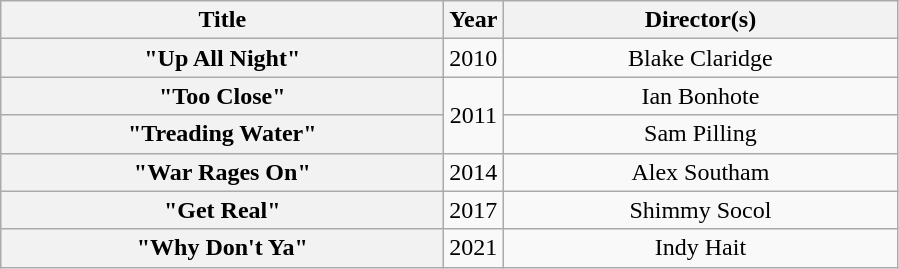<table class="wikitable plainrowheaders" style="text-align:center;">
<tr>
<th scope="col" style="width:18em;">Title</th>
<th scope="col">Year</th>
<th scope="col" style="width:16em;">Director(s)</th>
</tr>
<tr>
<th scope="row">"Up All Night"</th>
<td>2010</td>
<td>Blake Claridge</td>
</tr>
<tr>
<th scope="row">"Too Close"</th>
<td rowspan="2">2011</td>
<td>Ian Bonhote</td>
</tr>
<tr>
<th scope="row">"Treading Water"</th>
<td>Sam Pilling</td>
</tr>
<tr>
<th scope="row">"War Rages On"</th>
<td>2014</td>
<td>Alex Southam</td>
</tr>
<tr>
<th scope="row">"Get Real"</th>
<td>2017</td>
<td>Shimmy Socol</td>
</tr>
<tr>
<th scope="row">"Why Don't Ya"</th>
<td>2021</td>
<td>Indy Hait</td>
</tr>
</table>
